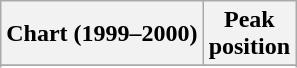<table class="wikitable sortable plainrowheaders" style="text-align:center">
<tr>
<th scope="col">Chart (1999–2000)</th>
<th scope="col">Peak<br>position</th>
</tr>
<tr>
</tr>
<tr>
</tr>
<tr>
</tr>
</table>
